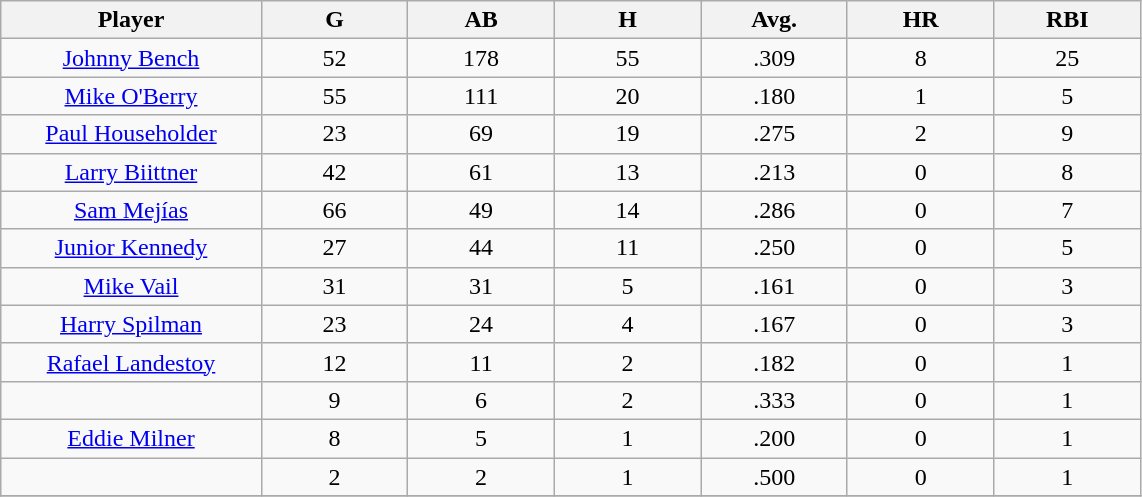<table class="wikitable sortable">
<tr>
<th bgcolor="#DDDDFF" width="16%">Player</th>
<th bgcolor="#DDDDFF" width="9%">G</th>
<th bgcolor="#DDDDFF" width="9%">AB</th>
<th bgcolor="#DDDDFF" width="9%">H</th>
<th bgcolor="#DDDDFF" width="9%">Avg.</th>
<th bgcolor="#DDDDFF" width="9%">HR</th>
<th bgcolor="#DDDDFF" width="9%">RBI</th>
</tr>
<tr align="center">
<td><a href='#'>Johnny Bench</a></td>
<td>52</td>
<td>178</td>
<td>55</td>
<td>.309</td>
<td>8</td>
<td>25</td>
</tr>
<tr align=center>
<td><a href='#'>Mike O'Berry</a></td>
<td>55</td>
<td>111</td>
<td>20</td>
<td>.180</td>
<td>1</td>
<td>5</td>
</tr>
<tr align=center>
<td><a href='#'>Paul Householder</a></td>
<td>23</td>
<td>69</td>
<td>19</td>
<td>.275</td>
<td>2</td>
<td>9</td>
</tr>
<tr align=center>
<td><a href='#'>Larry Biittner</a></td>
<td>42</td>
<td>61</td>
<td>13</td>
<td>.213</td>
<td>0</td>
<td>8</td>
</tr>
<tr align=center>
<td><a href='#'>Sam Mejías</a></td>
<td>66</td>
<td>49</td>
<td>14</td>
<td>.286</td>
<td>0</td>
<td>7</td>
</tr>
<tr align=center>
<td><a href='#'>Junior Kennedy</a></td>
<td>27</td>
<td>44</td>
<td>11</td>
<td>.250</td>
<td>0</td>
<td>5</td>
</tr>
<tr align=center>
<td><a href='#'>Mike Vail</a></td>
<td>31</td>
<td>31</td>
<td>5</td>
<td>.161</td>
<td>0</td>
<td>3</td>
</tr>
<tr align=center>
<td><a href='#'>Harry Spilman</a></td>
<td>23</td>
<td>24</td>
<td>4</td>
<td>.167</td>
<td>0</td>
<td>3</td>
</tr>
<tr align=center>
<td><a href='#'>Rafael Landestoy</a></td>
<td>12</td>
<td>11</td>
<td>2</td>
<td>.182</td>
<td>0</td>
<td>1</td>
</tr>
<tr align=center>
<td></td>
<td>9</td>
<td>6</td>
<td>2</td>
<td>.333</td>
<td>0</td>
<td>1</td>
</tr>
<tr align="center">
<td><a href='#'>Eddie Milner</a></td>
<td>8</td>
<td>5</td>
<td>1</td>
<td>.200</td>
<td>0</td>
<td>1</td>
</tr>
<tr align=center>
<td></td>
<td>2</td>
<td>2</td>
<td>1</td>
<td>.500</td>
<td>0</td>
<td>1</td>
</tr>
<tr align="center">
</tr>
</table>
